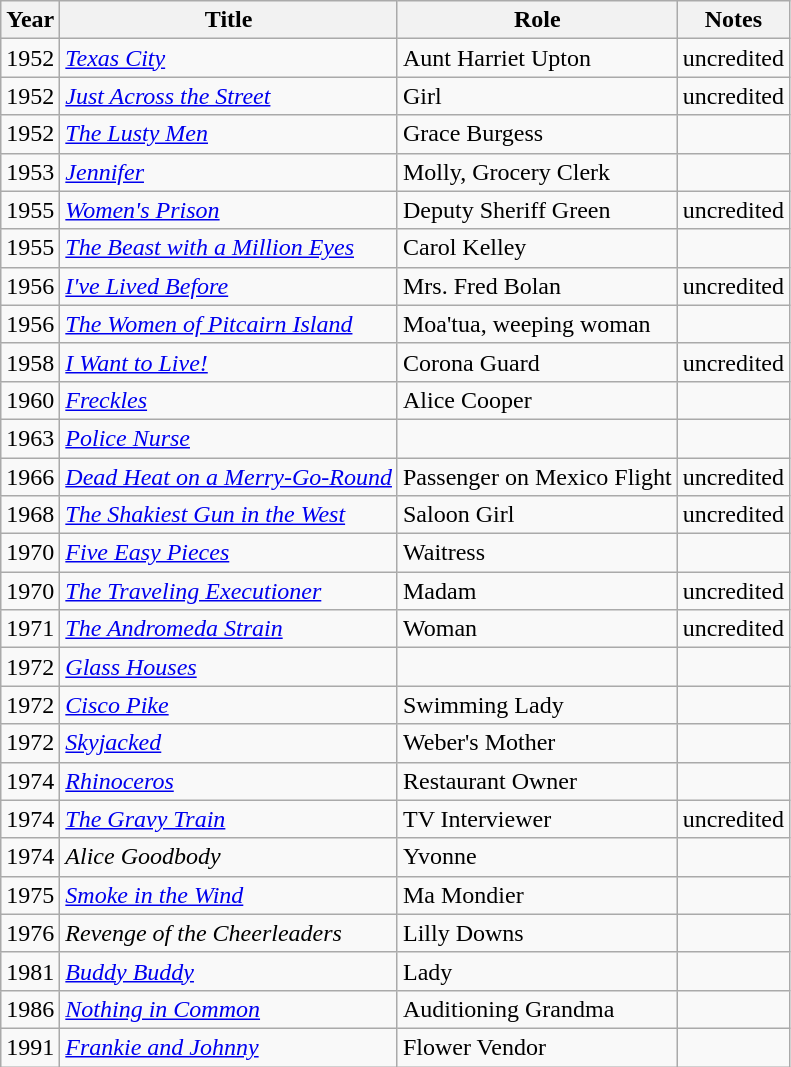<table class="wikitable">
<tr>
<th>Year</th>
<th>Title</th>
<th>Role</th>
<th>Notes</th>
</tr>
<tr>
<td>1952</td>
<td><em><a href='#'>Texas City</a></em></td>
<td>Aunt Harriet Upton</td>
<td>uncredited</td>
</tr>
<tr>
<td>1952</td>
<td><em><a href='#'>Just Across the Street</a></em></td>
<td>Girl</td>
<td>uncredited</td>
</tr>
<tr>
<td>1952</td>
<td><em><a href='#'>The Lusty Men</a></em></td>
<td>Grace Burgess</td>
<td></td>
</tr>
<tr>
<td>1953</td>
<td><em><a href='#'>Jennifer</a></em></td>
<td>Molly, Grocery Clerk</td>
<td></td>
</tr>
<tr>
<td>1955</td>
<td><em><a href='#'>Women's Prison</a></em></td>
<td>Deputy Sheriff Green</td>
<td>uncredited</td>
</tr>
<tr>
<td>1955</td>
<td><em><a href='#'>The Beast with a Million Eyes</a></em></td>
<td>Carol Kelley</td>
<td></td>
</tr>
<tr>
<td>1956</td>
<td><em><a href='#'>I've Lived Before</a></em></td>
<td>Mrs. Fred Bolan</td>
<td>uncredited</td>
</tr>
<tr>
<td>1956</td>
<td><em><a href='#'>The Women of Pitcairn Island</a></em></td>
<td>Moa'tua, weeping woman</td>
<td></td>
</tr>
<tr>
<td>1958</td>
<td><em><a href='#'>I Want to Live!</a></em></td>
<td>Corona Guard</td>
<td>uncredited</td>
</tr>
<tr>
<td>1960</td>
<td><em><a href='#'>Freckles</a></em></td>
<td>Alice Cooper</td>
<td></td>
</tr>
<tr>
<td>1963</td>
<td><em><a href='#'>Police Nurse</a></em></td>
<td></td>
<td></td>
</tr>
<tr>
<td>1966</td>
<td><em><a href='#'>Dead Heat on a Merry-Go-Round</a></em></td>
<td>Passenger on Mexico Flight</td>
<td>uncredited</td>
</tr>
<tr>
<td>1968</td>
<td><em><a href='#'>The Shakiest Gun in the West</a></em></td>
<td>Saloon Girl</td>
<td>uncredited</td>
</tr>
<tr>
<td>1970</td>
<td><em><a href='#'>Five Easy Pieces</a></em></td>
<td>Waitress</td>
<td></td>
</tr>
<tr>
<td>1970</td>
<td><em><a href='#'>The Traveling Executioner</a></em></td>
<td>Madam</td>
<td>uncredited</td>
</tr>
<tr>
<td>1971</td>
<td><em><a href='#'>The Andromeda Strain</a></em></td>
<td>Woman</td>
<td>uncredited</td>
</tr>
<tr>
<td>1972</td>
<td><em><a href='#'>Glass Houses</a></em></td>
<td></td>
<td></td>
</tr>
<tr>
<td>1972</td>
<td><em><a href='#'>Cisco Pike</a></em></td>
<td>Swimming Lady</td>
<td></td>
</tr>
<tr>
<td>1972</td>
<td><em><a href='#'>Skyjacked</a></em></td>
<td>Weber's Mother</td>
<td></td>
</tr>
<tr>
<td>1974</td>
<td><em><a href='#'>Rhinoceros</a></em></td>
<td>Restaurant Owner</td>
<td></td>
</tr>
<tr>
<td>1974</td>
<td><em><a href='#'>The Gravy Train</a></em></td>
<td>TV Interviewer</td>
<td>uncredited</td>
</tr>
<tr>
<td>1974</td>
<td><em>Alice Goodbody</em></td>
<td>Yvonne</td>
<td></td>
</tr>
<tr>
<td>1975</td>
<td><em><a href='#'>Smoke in the Wind</a></em></td>
<td>Ma Mondier</td>
<td></td>
</tr>
<tr>
<td>1976</td>
<td><em>Revenge of the Cheerleaders</em></td>
<td>Lilly Downs</td>
<td></td>
</tr>
<tr>
<td>1981</td>
<td><em><a href='#'>Buddy Buddy</a></em></td>
<td>Lady</td>
<td></td>
</tr>
<tr>
<td>1986</td>
<td><em><a href='#'>Nothing in Common</a></em></td>
<td>Auditioning Grandma</td>
<td></td>
</tr>
<tr>
<td>1991</td>
<td><em><a href='#'>Frankie and Johnny</a></em></td>
<td>Flower Vendor</td>
<td></td>
</tr>
</table>
